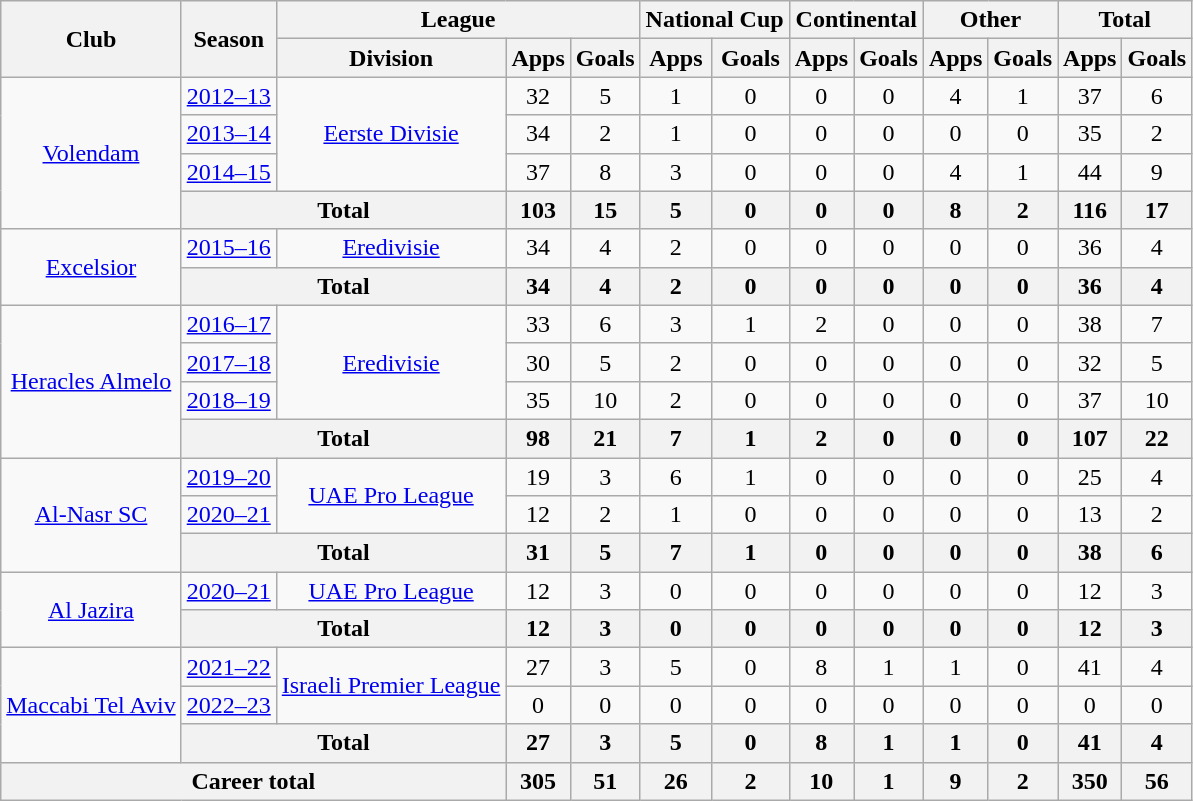<table class="wikitable" style="text-align:center">
<tr>
<th rowspan="2">Club</th>
<th rowspan="2">Season</th>
<th colspan="3">League</th>
<th colspan="2">National Cup</th>
<th colspan="2">Continental</th>
<th colspan="2">Other</th>
<th colspan="2">Total</th>
</tr>
<tr>
<th>Division</th>
<th>Apps</th>
<th>Goals</th>
<th>Apps</th>
<th>Goals</th>
<th>Apps</th>
<th>Goals</th>
<th>Apps</th>
<th>Goals</th>
<th>Apps</th>
<th>Goals</th>
</tr>
<tr>
<td rowspan="4"><a href='#'>Volendam</a></td>
<td><a href='#'>2012–13</a></td>
<td rowspan="3"><a href='#'>Eerste Divisie</a></td>
<td>32</td>
<td>5</td>
<td>1</td>
<td>0</td>
<td>0</td>
<td>0</td>
<td>4</td>
<td>1</td>
<td>37</td>
<td>6</td>
</tr>
<tr>
<td><a href='#'>2013–14</a></td>
<td>34</td>
<td>2</td>
<td>1</td>
<td>0</td>
<td>0</td>
<td>0</td>
<td>0</td>
<td>0</td>
<td>35</td>
<td>2</td>
</tr>
<tr>
<td><a href='#'>2014–15</a></td>
<td>37</td>
<td>8</td>
<td>3</td>
<td>0</td>
<td>0</td>
<td>0</td>
<td>4</td>
<td>1</td>
<td>44</td>
<td>9</td>
</tr>
<tr>
<th colspan="2">Total</th>
<th>103</th>
<th>15</th>
<th>5</th>
<th>0</th>
<th>0</th>
<th>0</th>
<th>8</th>
<th>2</th>
<th>116</th>
<th>17</th>
</tr>
<tr>
<td rowspan="2"><a href='#'>Excelsior</a></td>
<td><a href='#'>2015–16</a></td>
<td><a href='#'>Eredivisie</a></td>
<td>34</td>
<td>4</td>
<td>2</td>
<td>0</td>
<td>0</td>
<td>0</td>
<td>0</td>
<td>0</td>
<td>36</td>
<td>4</td>
</tr>
<tr>
<th colspan="2">Total</th>
<th>34</th>
<th>4</th>
<th>2</th>
<th>0</th>
<th>0</th>
<th>0</th>
<th>0</th>
<th>0</th>
<th>36</th>
<th>4</th>
</tr>
<tr>
<td rowspan="4"><a href='#'>Heracles Almelo</a></td>
<td><a href='#'>2016–17</a></td>
<td rowspan="3"><a href='#'>Eredivisie</a></td>
<td>33</td>
<td>6</td>
<td>3</td>
<td>1</td>
<td>2</td>
<td>0</td>
<td>0</td>
<td>0</td>
<td>38</td>
<td>7</td>
</tr>
<tr>
<td><a href='#'>2017–18</a></td>
<td>30</td>
<td>5</td>
<td>2</td>
<td>0</td>
<td>0</td>
<td>0</td>
<td>0</td>
<td>0</td>
<td>32</td>
<td>5</td>
</tr>
<tr>
<td><a href='#'>2018–19</a></td>
<td>35</td>
<td>10</td>
<td>2</td>
<td>0</td>
<td>0</td>
<td>0</td>
<td>0</td>
<td>0</td>
<td>37</td>
<td>10</td>
</tr>
<tr>
<th colspan="2">Total</th>
<th>98</th>
<th>21</th>
<th>7</th>
<th>1</th>
<th>2</th>
<th>0</th>
<th>0</th>
<th>0</th>
<th>107</th>
<th>22</th>
</tr>
<tr>
<td rowspan="3"><a href='#'>Al-Nasr SC</a></td>
<td><a href='#'>2019–20</a></td>
<td rowspan="2"><a href='#'>UAE Pro League</a></td>
<td>19</td>
<td>3</td>
<td>6</td>
<td>1</td>
<td>0</td>
<td>0</td>
<td>0</td>
<td>0</td>
<td>25</td>
<td>4</td>
</tr>
<tr>
<td><a href='#'>2020–21</a></td>
<td>12</td>
<td>2</td>
<td>1</td>
<td>0</td>
<td>0</td>
<td>0</td>
<td>0</td>
<td>0</td>
<td>13</td>
<td>2</td>
</tr>
<tr>
<th colspan="2">Total</th>
<th>31</th>
<th>5</th>
<th>7</th>
<th>1</th>
<th>0</th>
<th>0</th>
<th>0</th>
<th>0</th>
<th>38</th>
<th>6</th>
</tr>
<tr>
<td rowspan="2"><a href='#'>Al Jazira</a></td>
<td><a href='#'>2020–21</a></td>
<td rowspan="1"><a href='#'>UAE Pro League</a></td>
<td>12</td>
<td>3</td>
<td>0</td>
<td>0</td>
<td>0</td>
<td>0</td>
<td>0</td>
<td>0</td>
<td>12</td>
<td>3</td>
</tr>
<tr>
<th colspan="2">Total</th>
<th>12</th>
<th>3</th>
<th>0</th>
<th>0</th>
<th>0</th>
<th>0</th>
<th>0</th>
<th>0</th>
<th>12</th>
<th>3</th>
</tr>
<tr>
<td rowspan="3"><a href='#'>Maccabi Tel Aviv</a></td>
<td><a href='#'>2021–22</a></td>
<td rowspan="2"><a href='#'>Israeli Premier League</a></td>
<td>27</td>
<td>3</td>
<td>5</td>
<td>0</td>
<td>8</td>
<td>1</td>
<td>1</td>
<td>0</td>
<td>41</td>
<td>4</td>
</tr>
<tr>
<td><a href='#'>2022–23</a></td>
<td>0</td>
<td>0</td>
<td>0</td>
<td>0</td>
<td>0</td>
<td>0</td>
<td>0</td>
<td>0</td>
<td>0</td>
<td>0</td>
</tr>
<tr>
<th colspan="2">Total</th>
<th>27</th>
<th>3</th>
<th>5</th>
<th>0</th>
<th>8</th>
<th>1</th>
<th>1</th>
<th>0</th>
<th>41</th>
<th>4</th>
</tr>
<tr>
<th colspan="3">Career total</th>
<th>305</th>
<th>51</th>
<th>26</th>
<th>2</th>
<th>10</th>
<th>1</th>
<th>9</th>
<th>2</th>
<th>350</th>
<th>56</th>
</tr>
</table>
